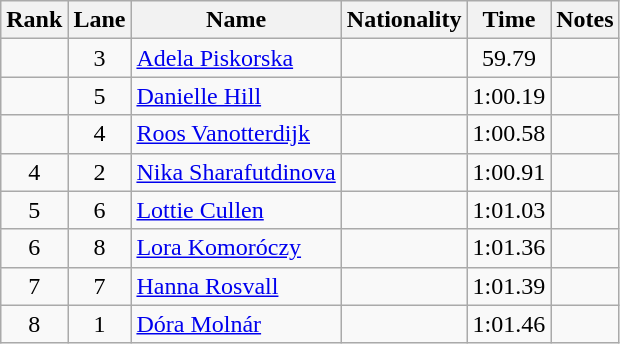<table class="wikitable sortable" style="text-align:center">
<tr>
<th>Rank</th>
<th>Lane</th>
<th>Name</th>
<th>Nationality</th>
<th>Time</th>
<th>Notes</th>
</tr>
<tr>
<td></td>
<td>3</td>
<td align=left><a href='#'>Adela Piskorska</a></td>
<td align=left></td>
<td>59.79</td>
<td></td>
</tr>
<tr>
<td></td>
<td>5</td>
<td align=left><a href='#'>Danielle Hill</a></td>
<td align=left></td>
<td>1:00.19</td>
<td></td>
</tr>
<tr>
<td></td>
<td>4</td>
<td align=left><a href='#'>Roos Vanotterdijk</a></td>
<td align=left></td>
<td>1:00.58</td>
<td></td>
</tr>
<tr>
<td>4</td>
<td>2</td>
<td align=left><a href='#'>Nika Sharafutdinova</a></td>
<td align=left></td>
<td>1:00.91</td>
<td></td>
</tr>
<tr>
<td>5</td>
<td>6</td>
<td align=left><a href='#'>Lottie Cullen</a></td>
<td align=left></td>
<td>1:01.03</td>
<td></td>
</tr>
<tr>
<td>6</td>
<td>8</td>
<td align=left><a href='#'>Lora Komoróczy</a></td>
<td align=left></td>
<td>1:01.36</td>
<td></td>
</tr>
<tr>
<td>7</td>
<td>7</td>
<td align=left><a href='#'>Hanna Rosvall</a></td>
<td align=left></td>
<td>1:01.39</td>
<td></td>
</tr>
<tr>
<td>8</td>
<td>1</td>
<td align=left><a href='#'>Dóra Molnár</a></td>
<td align=left></td>
<td>1:01.46</td>
<td></td>
</tr>
</table>
